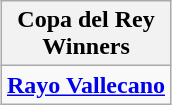<table class="wikitable" style="text-align: center; margin: 0 auto;">
<tr>
<th>Copa del Rey<br>Winners</th>
</tr>
<tr>
<td><strong><a href='#'>Rayo Vallecano</a></strong></td>
</tr>
</table>
